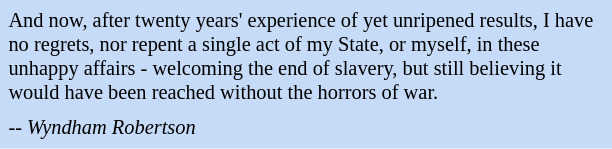<table class="toccolours" style="float: left; margin-left: 1em; margin-right: 2em; font-size: 85%; background:#c6dbf7; color:black; width:30em; max-width: 40%;" cellspacing="5">
<tr>
<td style="text-align: left;">And now, after twenty years' experience of yet unripened results, I have no regrets, nor repent a single act of my State, or myself, in these unhappy affairs - welcoming the end of slavery, but still believing it would have been reached without the horrors of war.</td>
</tr>
<tr>
<td style="text-align: left;">-- <em>Wyndham Robertson</em></td>
</tr>
</table>
